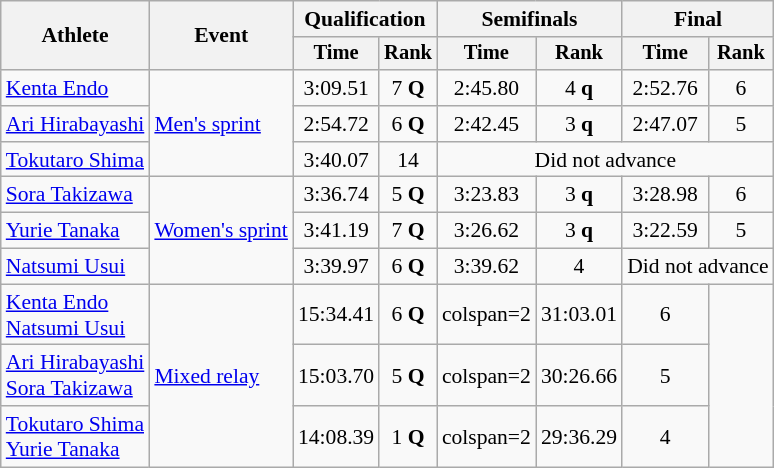<table class="wikitable" style="font-size:90%">
<tr>
<th rowspan=2>Athlete</th>
<th rowspan=2>Event</th>
<th colspan=2>Qualification</th>
<th colspan=2>Semifinals</th>
<th colspan=2>Final</th>
</tr>
<tr style="font-size:95%">
<th>Time</th>
<th>Rank</th>
<th>Time</th>
<th>Rank</th>
<th>Time</th>
<th>Rank</th>
</tr>
<tr align=center>
<td align=left><a href='#'>Kenta Endo</a></td>
<td align=left rowspan=3><a href='#'>Men's sprint</a></td>
<td>3:09.51</td>
<td>7 <strong>Q</strong></td>
<td>2:45.80</td>
<td>4 <strong>q</strong></td>
<td>2:52.76</td>
<td>6</td>
</tr>
<tr align=center>
<td align=left><a href='#'>Ari Hirabayashi</a></td>
<td>2:54.72</td>
<td>6 <strong>Q</strong></td>
<td>2:42.45</td>
<td>3 <strong>q</strong></td>
<td>2:47.07</td>
<td>5</td>
</tr>
<tr align=center>
<td align=left><a href='#'>Tokutaro Shima</a></td>
<td>3:40.07</td>
<td>14</td>
<td colspan=4>Did not advance</td>
</tr>
<tr align=center>
<td align=left><a href='#'>Sora Takizawa</a></td>
<td align=left rowspan=3><a href='#'>Women's sprint</a></td>
<td>3:36.74</td>
<td>5 <strong>Q</strong></td>
<td>3:23.83</td>
<td>3 <strong>q</strong></td>
<td>3:28.98</td>
<td>6</td>
</tr>
<tr align=center>
<td align=left><a href='#'>Yurie Tanaka</a></td>
<td>3:41.19</td>
<td>7 <strong>Q</strong></td>
<td>3:26.62</td>
<td>3 <strong>q</strong></td>
<td>3:22.59</td>
<td>5</td>
</tr>
<tr align=center>
<td align=left><a href='#'>Natsumi Usui</a></td>
<td>3:39.97</td>
<td>6 <strong>Q</strong></td>
<td>3:39.62</td>
<td>4</td>
<td colspan=2>Did not advance</td>
</tr>
<tr align=center>
<td align=left><a href='#'>Kenta Endo</a><br><a href='#'>Natsumi Usui</a></td>
<td align=left rowspan=3><a href='#'>Mixed relay</a></td>
<td>15:34.41</td>
<td>6 <strong>Q</strong></td>
<td>colspan=2 </td>
<td>31:03.01</td>
<td>6</td>
</tr>
<tr align=center>
<td align=left><a href='#'>Ari Hirabayashi</a><br><a href='#'>Sora Takizawa</a></td>
<td>15:03.70</td>
<td>5 <strong>Q</strong></td>
<td>colspan=2 </td>
<td>30:26.66</td>
<td>5</td>
</tr>
<tr align=center>
<td align=left><a href='#'>Tokutaro Shima</a><br><a href='#'>Yurie Tanaka</a></td>
<td>14:08.39</td>
<td>1 <strong>Q</strong></td>
<td>colspan=2 </td>
<td>29:36.29</td>
<td>4</td>
</tr>
</table>
